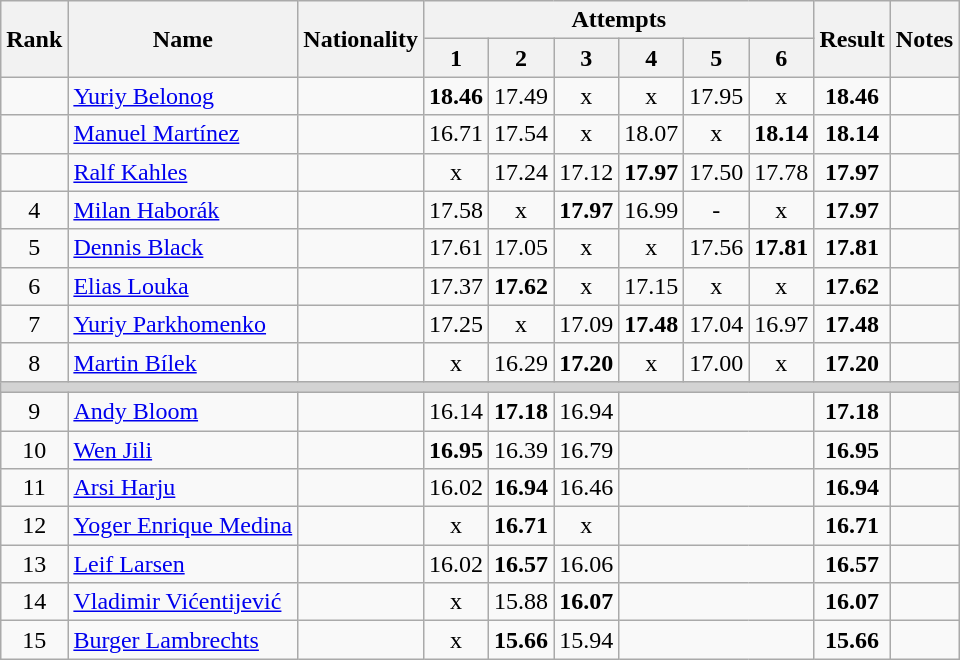<table class="wikitable sortable" style="text-align:center">
<tr>
<th rowspan=2>Rank</th>
<th rowspan=2>Name</th>
<th rowspan=2>Nationality</th>
<th colspan=6>Attempts</th>
<th rowspan=2>Result</th>
<th rowspan=2>Notes</th>
</tr>
<tr>
<th>1</th>
<th>2</th>
<th>3</th>
<th>4</th>
<th>5</th>
<th>6</th>
</tr>
<tr>
<td></td>
<td align=left><a href='#'>Yuriy Belonog</a></td>
<td align=left></td>
<td><strong>18.46</strong></td>
<td>17.49</td>
<td>x</td>
<td>x</td>
<td>17.95</td>
<td>x</td>
<td><strong>18.46</strong></td>
<td></td>
</tr>
<tr>
<td></td>
<td align=left><a href='#'>Manuel Martínez</a></td>
<td align=left></td>
<td>16.71</td>
<td>17.54</td>
<td>x</td>
<td>18.07</td>
<td>x</td>
<td><strong>18.14</strong></td>
<td><strong>18.14</strong></td>
<td></td>
</tr>
<tr>
<td></td>
<td align=left><a href='#'>Ralf Kahles</a></td>
<td align=left></td>
<td>x</td>
<td>17.24</td>
<td>17.12</td>
<td><strong>17.97</strong></td>
<td>17.50</td>
<td>17.78</td>
<td><strong>17.97</strong></td>
<td></td>
</tr>
<tr>
<td>4</td>
<td align=left><a href='#'>Milan Haborák</a></td>
<td align=left></td>
<td>17.58</td>
<td>x</td>
<td><strong>17.97</strong></td>
<td>16.99</td>
<td>-</td>
<td>x</td>
<td><strong>17.97</strong></td>
<td></td>
</tr>
<tr>
<td>5</td>
<td align=left><a href='#'>Dennis Black</a></td>
<td align=left></td>
<td>17.61</td>
<td>17.05</td>
<td>x</td>
<td>x</td>
<td>17.56</td>
<td><strong>17.81</strong></td>
<td><strong>17.81</strong></td>
<td></td>
</tr>
<tr>
<td>6</td>
<td align=left><a href='#'>Elias Louka</a></td>
<td align=left></td>
<td>17.37</td>
<td><strong>17.62</strong></td>
<td>x</td>
<td>17.15</td>
<td>x</td>
<td>x</td>
<td><strong>17.62</strong></td>
<td></td>
</tr>
<tr>
<td>7</td>
<td align=left><a href='#'>Yuriy Parkhomenko</a></td>
<td align=left></td>
<td>17.25</td>
<td>x</td>
<td>17.09</td>
<td><strong>17.48</strong></td>
<td>17.04</td>
<td>16.97</td>
<td><strong>17.48</strong></td>
<td></td>
</tr>
<tr>
<td>8</td>
<td align=left><a href='#'>Martin Bílek</a></td>
<td align=left></td>
<td>x</td>
<td>16.29</td>
<td><strong>17.20</strong></td>
<td>x</td>
<td>17.00</td>
<td>x</td>
<td><strong>17.20</strong></td>
<td></td>
</tr>
<tr>
<td colspan=11 bgcolor=lightgray></td>
</tr>
<tr>
<td>9</td>
<td align=left><a href='#'>Andy Bloom</a></td>
<td align=left></td>
<td>16.14</td>
<td><strong>17.18</strong></td>
<td>16.94</td>
<td colspan=3></td>
<td><strong>17.18</strong></td>
<td></td>
</tr>
<tr>
<td>10</td>
<td align=left><a href='#'>Wen Jili</a></td>
<td align=left></td>
<td><strong>16.95</strong></td>
<td>16.39</td>
<td>16.79</td>
<td colspan=3></td>
<td><strong>16.95</strong></td>
<td></td>
</tr>
<tr>
<td>11</td>
<td align=left><a href='#'>Arsi Harju</a></td>
<td align=left></td>
<td>16.02</td>
<td><strong>16.94</strong></td>
<td>16.46</td>
<td colspan=3></td>
<td><strong>16.94</strong></td>
<td></td>
</tr>
<tr>
<td>12</td>
<td align=left><a href='#'>Yoger Enrique Medina</a></td>
<td align=left></td>
<td>x</td>
<td><strong>16.71</strong></td>
<td>x</td>
<td colspan=3></td>
<td><strong>16.71</strong></td>
<td></td>
</tr>
<tr>
<td>13</td>
<td align=left><a href='#'>Leif Larsen</a></td>
<td align=left></td>
<td>16.02</td>
<td><strong>16.57</strong></td>
<td>16.06</td>
<td colspan=3></td>
<td><strong>16.57</strong></td>
<td></td>
</tr>
<tr>
<td>14</td>
<td align=left><a href='#'>Vladimir Vićentijević</a></td>
<td align=left></td>
<td>x</td>
<td>15.88</td>
<td><strong>16.07</strong></td>
<td colspan=3></td>
<td><strong>16.07</strong></td>
<td></td>
</tr>
<tr>
<td>15</td>
<td align=left><a href='#'>Burger Lambrechts</a></td>
<td align=left></td>
<td>x</td>
<td><strong>15.66</strong></td>
<td>15.94</td>
<td colspan=3></td>
<td><strong>15.66</strong></td>
<td></td>
</tr>
</table>
